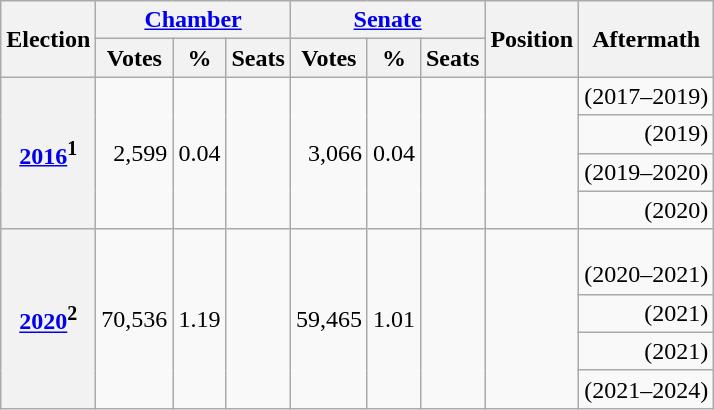<table class="wikitable" style="text-align: right;">
<tr>
<th rowspan="2">Election</th>
<th colspan="3"><a href='#'>Chamber</a></th>
<th colspan="3"><a href='#'>Senate</a></th>
<th rowspan="2">Position</th>
<th rowspan="2">Aftermath</th>
</tr>
<tr>
<th>Votes</th>
<th>%</th>
<th>Seats</th>
<th>Votes</th>
<th>%</th>
<th>Seats</th>
</tr>
<tr>
<th rowspan=4><a href='#'>2016</a><sup>1</sup></th>
<td rowspan=4>2,599</td>
<td rowspan=4>0.04</td>
<td rowspan=4></td>
<td rowspan=4>3,066</td>
<td rowspan=4>0.04</td>
<td rowspan=4></td>
<td rowspan=4; style="text-align: center;"></td>
<td> (2017–2019)</td>
</tr>
<tr>
<td> (2019)</td>
</tr>
<tr>
<td> (2019–2020)</td>
</tr>
<tr>
<td> (2020)</td>
</tr>
<tr>
<th rowspan=4><a href='#'>2020</a><sup>2</sup></th>
<td rowspan=4>70,536</td>
<td rowspan=4>1.19</td>
<td rowspan=4></td>
<td rowspan=4>59,465</td>
<td rowspan=4>1.01</td>
<td rowspan=4></td>
<td rowspan=4; style="text-align: center;"></td>
<td><br>(2020–2021)</td>
</tr>
<tr>
<td> (2021)</td>
</tr>
<tr>
<td> (2021)</td>
</tr>
<tr>
<td> (2021–2024)</td>
</tr>
</table>
